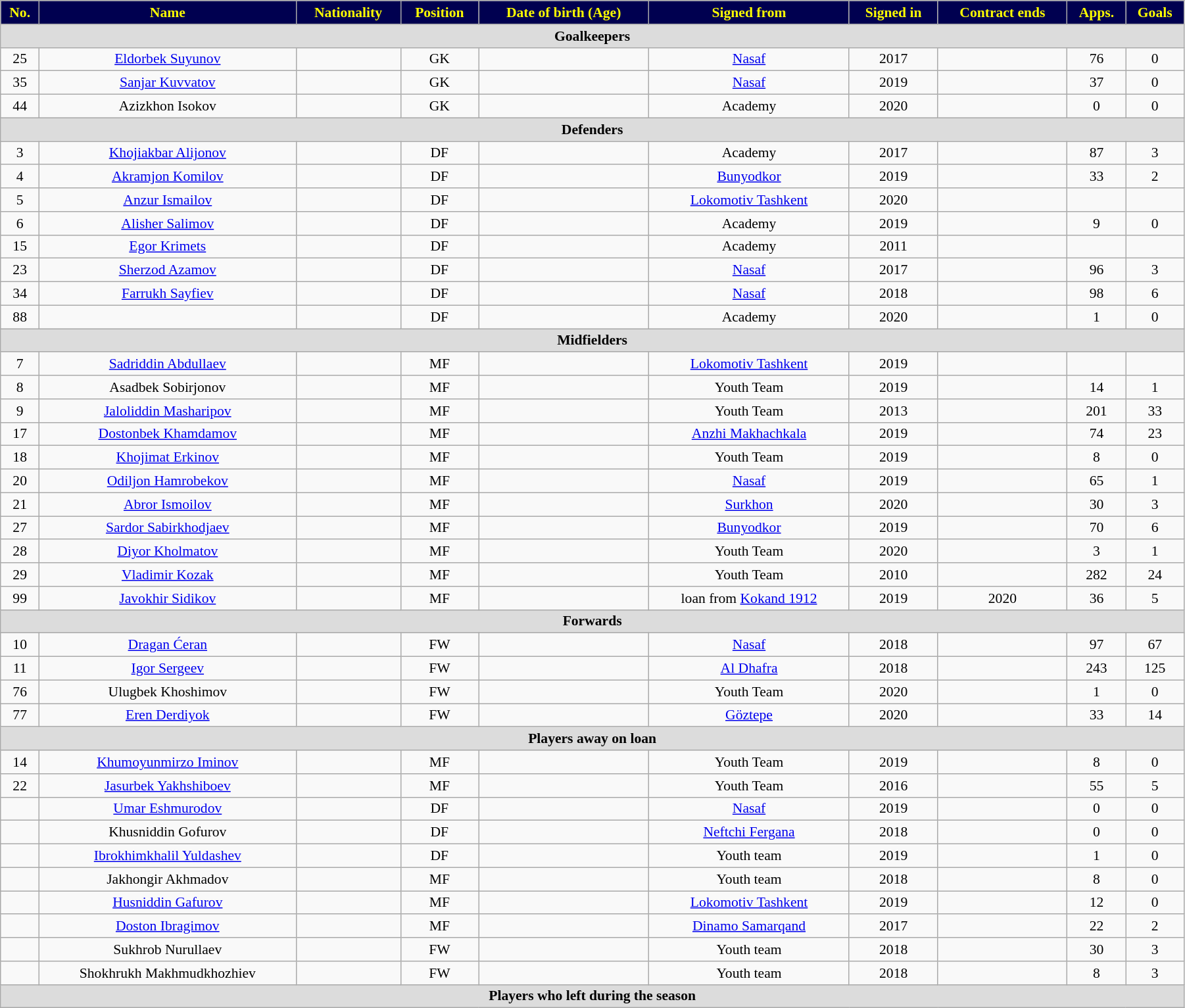<table class="wikitable"  style="text-align:center; font-size:90%; width:95%;">
<tr>
<th style="background:#000050; color:yellow; text-align:center;">No.</th>
<th style="background:#000050; color:yellow; text-align:center;">Name</th>
<th style="background:#000050; color:yellow; text-align:center;">Nationality</th>
<th style="background:#000050; color:yellow; text-align:center;">Position</th>
<th style="background:#000050; color:yellow; text-align:center;">Date of birth (Age)</th>
<th style="background:#000050; color:yellow; text-align:center;">Signed from</th>
<th style="background:#000050; color:yellow; text-align:center;">Signed in</th>
<th style="background:#000050; color:yellow; text-align:center;">Contract ends</th>
<th style="background:#000050; color:yellow; text-align:center;">Apps.</th>
<th style="background:#000050; color:yellow; text-align:center;">Goals</th>
</tr>
<tr>
<th colspan="11"  style="background:#dcdcdc; text-align:center;">Goalkeepers</th>
</tr>
<tr>
<td>25</td>
<td><a href='#'>Eldorbek Suyunov</a></td>
<td></td>
<td>GK</td>
<td></td>
<td><a href='#'>Nasaf</a></td>
<td>2017</td>
<td></td>
<td>76</td>
<td>0</td>
</tr>
<tr>
<td>35</td>
<td><a href='#'>Sanjar Kuvvatov</a></td>
<td></td>
<td>GK</td>
<td></td>
<td><a href='#'>Nasaf</a></td>
<td>2019</td>
<td></td>
<td>37</td>
<td>0</td>
</tr>
<tr>
<td>44</td>
<td>Azizkhon Isokov</td>
<td></td>
<td>GK</td>
<td></td>
<td>Academy</td>
<td>2020</td>
<td></td>
<td>0</td>
<td>0</td>
</tr>
<tr>
<th colspan="11"  style="background:#dcdcdc; text-align:center;">Defenders</th>
</tr>
<tr>
<td>3</td>
<td><a href='#'>Khojiakbar Alijonov</a></td>
<td></td>
<td>DF</td>
<td></td>
<td>Academy</td>
<td>2017</td>
<td></td>
<td>87</td>
<td>3</td>
</tr>
<tr>
<td>4</td>
<td><a href='#'>Akramjon Komilov</a></td>
<td></td>
<td>DF</td>
<td></td>
<td><a href='#'>Bunyodkor</a></td>
<td>2019</td>
<td></td>
<td>33</td>
<td>2</td>
</tr>
<tr>
<td>5</td>
<td><a href='#'>Anzur Ismailov</a></td>
<td></td>
<td>DF</td>
<td></td>
<td><a href='#'>Lokomotiv Tashkent</a></td>
<td>2020</td>
<td></td>
<td></td>
<td></td>
</tr>
<tr>
<td>6</td>
<td><a href='#'>Alisher Salimov</a></td>
<td></td>
<td>DF</td>
<td></td>
<td>Academy</td>
<td>2019</td>
<td></td>
<td>9</td>
<td>0</td>
</tr>
<tr>
<td>15</td>
<td><a href='#'>Egor Krimets</a></td>
<td></td>
<td>DF</td>
<td></td>
<td>Academy</td>
<td>2011</td>
<td></td>
<td></td>
<td></td>
</tr>
<tr>
<td>23</td>
<td><a href='#'>Sherzod Azamov</a></td>
<td></td>
<td>DF</td>
<td></td>
<td><a href='#'>Nasaf</a></td>
<td>2017</td>
<td></td>
<td>96</td>
<td>3</td>
</tr>
<tr>
<td>34</td>
<td><a href='#'>Farrukh Sayfiev</a></td>
<td></td>
<td>DF</td>
<td></td>
<td><a href='#'>Nasaf</a></td>
<td>2018</td>
<td></td>
<td>98</td>
<td>6</td>
</tr>
<tr>
<td>88</td>
<td></td>
<td></td>
<td>DF</td>
<td></td>
<td>Academy</td>
<td>2020</td>
<td></td>
<td>1</td>
<td>0</td>
</tr>
<tr>
<th colspan="11"  style="background:#dcdcdc; text-align:center;">Midfielders</th>
</tr>
<tr>
<td>7</td>
<td><a href='#'>Sadriddin Abdullaev</a></td>
<td></td>
<td>MF</td>
<td></td>
<td><a href='#'>Lokomotiv Tashkent</a></td>
<td>2019</td>
<td></td>
<td></td>
<td></td>
</tr>
<tr>
<td>8</td>
<td>Asadbek Sobirjonov</td>
<td></td>
<td>MF</td>
<td></td>
<td>Youth Team</td>
<td>2019</td>
<td></td>
<td>14</td>
<td>1</td>
</tr>
<tr>
<td>9</td>
<td><a href='#'>Jaloliddin Masharipov</a></td>
<td></td>
<td>MF</td>
<td></td>
<td>Youth Team</td>
<td>2013</td>
<td></td>
<td>201</td>
<td>33</td>
</tr>
<tr>
<td>17</td>
<td><a href='#'>Dostonbek Khamdamov</a></td>
<td></td>
<td>MF</td>
<td></td>
<td><a href='#'>Anzhi Makhachkala</a></td>
<td>2019</td>
<td></td>
<td>74</td>
<td>23</td>
</tr>
<tr>
<td>18</td>
<td><a href='#'>Khojimat Erkinov</a></td>
<td></td>
<td>MF</td>
<td></td>
<td>Youth Team</td>
<td>2019</td>
<td></td>
<td>8</td>
<td>0</td>
</tr>
<tr>
<td>20</td>
<td><a href='#'>Odiljon Hamrobekov</a></td>
<td></td>
<td>MF</td>
<td></td>
<td><a href='#'>Nasaf</a></td>
<td>2019</td>
<td></td>
<td>65</td>
<td>1</td>
</tr>
<tr>
<td>21</td>
<td><a href='#'>Abror Ismoilov</a></td>
<td></td>
<td>MF</td>
<td></td>
<td><a href='#'>Surkhon</a></td>
<td>2020</td>
<td></td>
<td>30</td>
<td>3</td>
</tr>
<tr>
<td>27</td>
<td><a href='#'>Sardor Sabirkhodjaev</a></td>
<td></td>
<td>MF</td>
<td></td>
<td><a href='#'>Bunyodkor</a></td>
<td>2019</td>
<td></td>
<td>70</td>
<td>6</td>
</tr>
<tr>
<td>28</td>
<td><a href='#'>Diyor Kholmatov</a></td>
<td></td>
<td>MF</td>
<td></td>
<td>Youth Team</td>
<td>2020</td>
<td></td>
<td>3</td>
<td>1</td>
</tr>
<tr>
<td>29</td>
<td><a href='#'>Vladimir Kozak</a></td>
<td></td>
<td>MF</td>
<td></td>
<td>Youth Team</td>
<td>2010</td>
<td></td>
<td>282</td>
<td>24</td>
</tr>
<tr>
<td>99</td>
<td><a href='#'>Javokhir Sidikov</a></td>
<td></td>
<td>MF</td>
<td></td>
<td>loan from <a href='#'>Kokand 1912</a></td>
<td>2019</td>
<td>2020</td>
<td>36</td>
<td>5</td>
</tr>
<tr>
<th colspan="11"  style="background:#dcdcdc; text-align:center;">Forwards</th>
</tr>
<tr>
<td>10</td>
<td><a href='#'>Dragan Ćeran</a></td>
<td></td>
<td>FW</td>
<td></td>
<td><a href='#'>Nasaf</a></td>
<td>2018</td>
<td></td>
<td>97</td>
<td>67</td>
</tr>
<tr>
<td>11</td>
<td><a href='#'>Igor Sergeev</a></td>
<td></td>
<td>FW</td>
<td></td>
<td><a href='#'>Al Dhafra</a></td>
<td>2018</td>
<td></td>
<td>243</td>
<td>125</td>
</tr>
<tr>
<td>76</td>
<td>Ulugbek Khoshimov</td>
<td></td>
<td>FW</td>
<td></td>
<td>Youth Team</td>
<td>2020</td>
<td></td>
<td>1</td>
<td>0</td>
</tr>
<tr>
<td>77</td>
<td><a href='#'>Eren Derdiyok</a></td>
<td></td>
<td>FW</td>
<td></td>
<td><a href='#'>Göztepe</a></td>
<td>2020</td>
<td></td>
<td>33</td>
<td>14</td>
</tr>
<tr>
<th colspan="11"  style="background:#dcdcdc; text-align:center;">Players away on loan</th>
</tr>
<tr>
<td>14</td>
<td><a href='#'>Khumoyunmirzo Iminov</a></td>
<td></td>
<td>MF</td>
<td></td>
<td>Youth Team</td>
<td>2019</td>
<td></td>
<td>8</td>
<td>0</td>
</tr>
<tr>
<td>22</td>
<td><a href='#'>Jasurbek Yakhshiboev</a></td>
<td></td>
<td>MF</td>
<td></td>
<td>Youth Team</td>
<td>2016</td>
<td></td>
<td>55</td>
<td>5</td>
</tr>
<tr>
<td></td>
<td><a href='#'>Umar Eshmurodov</a></td>
<td></td>
<td>DF</td>
<td></td>
<td><a href='#'>Nasaf</a></td>
<td>2019</td>
<td></td>
<td>0</td>
<td>0</td>
</tr>
<tr>
<td></td>
<td>Khusniddin Gofurov</td>
<td></td>
<td>DF</td>
<td></td>
<td><a href='#'>Neftchi Fergana</a></td>
<td>2018</td>
<td></td>
<td>0</td>
<td>0</td>
</tr>
<tr>
<td></td>
<td><a href='#'>Ibrokhimkhalil Yuldashev</a></td>
<td></td>
<td>DF</td>
<td></td>
<td>Youth team</td>
<td>2019</td>
<td></td>
<td>1</td>
<td>0</td>
</tr>
<tr>
<td></td>
<td>Jakhongir Akhmadov</td>
<td></td>
<td>MF</td>
<td></td>
<td>Youth team</td>
<td>2018</td>
<td></td>
<td>8</td>
<td>0</td>
</tr>
<tr>
<td></td>
<td><a href='#'>Husniddin Gafurov</a></td>
<td></td>
<td>MF</td>
<td></td>
<td><a href='#'>Lokomotiv Tashkent</a></td>
<td>2019</td>
<td></td>
<td>12</td>
<td>0</td>
</tr>
<tr>
<td></td>
<td><a href='#'>Doston Ibragimov</a></td>
<td></td>
<td>MF</td>
<td></td>
<td><a href='#'>Dinamo Samarqand</a></td>
<td>2017</td>
<td></td>
<td>22</td>
<td>2</td>
</tr>
<tr>
<td></td>
<td>Sukhrob Nurullaev</td>
<td></td>
<td>FW</td>
<td></td>
<td>Youth team</td>
<td>2018</td>
<td></td>
<td>30</td>
<td>3</td>
</tr>
<tr>
<td></td>
<td>Shokhrukh Makhmudkhozhiev</td>
<td></td>
<td>FW</td>
<td></td>
<td>Youth team</td>
<td>2018</td>
<td></td>
<td>8</td>
<td>3</td>
</tr>
<tr>
<th colspan="11"  style="background:#dcdcdc; text-align:center;">Players who left during the season</th>
</tr>
</table>
